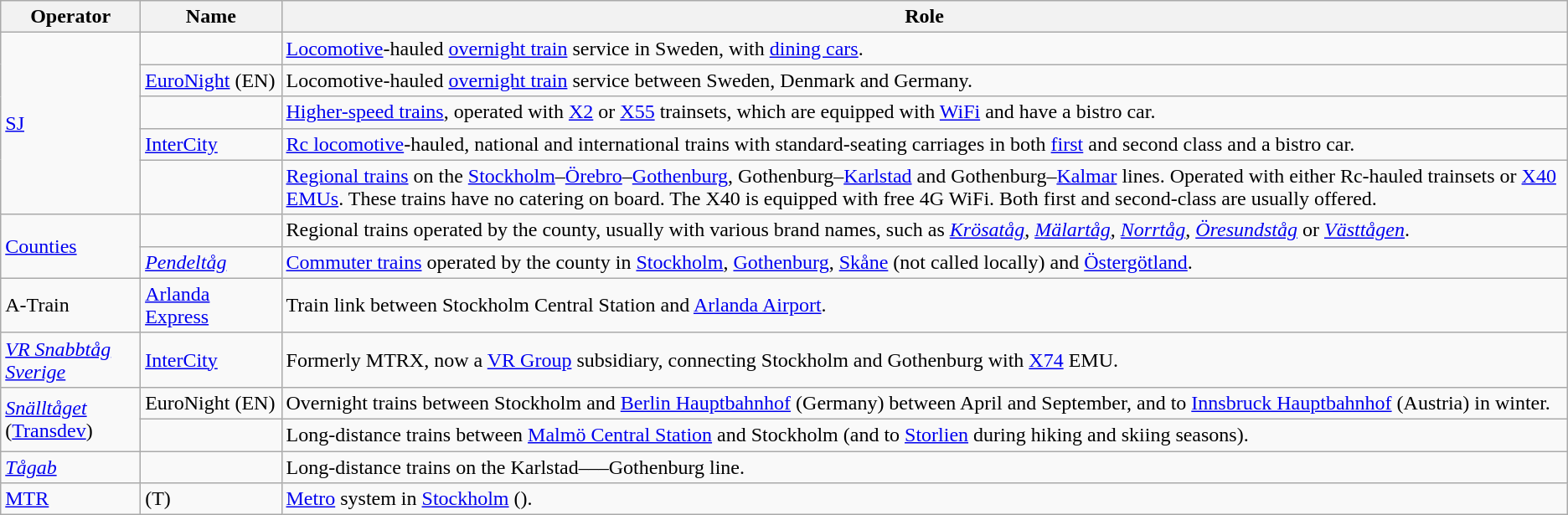<table class="wikitable">
<tr>
<th>Operator</th>
<th>Name</th>
<th>Role</th>
</tr>
<tr>
<td rowspan=5><a href='#'>SJ</a></td>
<td></td>
<td><a href='#'>Locomotive</a>-hauled <a href='#'>overnight train</a> service in Sweden, with <a href='#'>dining cars</a>.</td>
</tr>
<tr>
<td><a href='#'>EuroNight</a> (EN)</td>
<td>Locomotive-hauled <a href='#'>overnight train</a> service between Sweden, Denmark and Germany.</td>
</tr>
<tr>
<td></td>
<td><a href='#'>Higher-speed trains</a>, operated with <a href='#'>X2</a> or <a href='#'>X55</a> trainsets, which are equipped with <a href='#'>WiFi</a> and have a bistro car.</td>
</tr>
<tr>
<td><a href='#'>InterCity</a></td>
<td><a href='#'>Rc locomotive</a>-hauled, national and international trains with standard-seating carriages in both <a href='#'>first</a> and second class and a bistro car.</td>
</tr>
<tr>
<td></td>
<td><a href='#'>Regional trains</a> on the <a href='#'>Stockholm</a>–<a href='#'>Örebro</a>–<a href='#'>Gothenburg</a>, Gothenburg–<a href='#'>Karlstad</a> and Gothenburg–<a href='#'>Kalmar</a> lines. Operated with either Rc-hauled trainsets or <a href='#'>X40</a> <a href='#'>EMUs</a>. These trains have no catering on board. The X40 is equipped with free 4G WiFi. Both first and second-class are usually offered.</td>
</tr>
<tr>
<td rowspan=2><a href='#'>Counties</a></td>
<td></td>
<td>Regional trains operated by the county, usually with various brand names, such as <em><a href='#'>Krösatåg</a></em>, <em><a href='#'>Mälartåg</a></em>, <em><a href='#'>Norrtåg</a></em>, <em><a href='#'>Öresundståg</a></em> or <em><a href='#'>Västtågen</a></em>.</td>
</tr>
<tr>
<td><em><a href='#'>Pendeltåg</a></em></td>
<td><a href='#'>Commuter trains</a> operated by the county in <a href='#'>Stockholm</a>, <a href='#'>Gothenburg</a>, <a href='#'>Skåne</a> (not called  locally) and <a href='#'>Östergötland</a>.</td>
</tr>
<tr>
<td>A-Train</td>
<td><a href='#'>Arlanda Express</a></td>
<td>Train link between Stockholm Central Station and <a href='#'>Arlanda Airport</a>.</td>
</tr>
<tr>
<td><em><a href='#'>VR Snabbtåg Sverige</a></em></td>
<td><a href='#'>InterCity</a></td>
<td>Formerly MTRX, now a <a href='#'>VR Group</a> subsidiary, connecting Stockholm and Gothenburg with <a href='#'>X74</a> EMU.</td>
</tr>
<tr>
<td rowspan=2><em><a href='#'>Snälltåget</a></em><br>(<a href='#'>Transdev</a>)</td>
<td>EuroNight (EN)</td>
<td>Overnight trains between Stockholm and <a href='#'>Berlin Hauptbahnhof</a> (Germany) between April and September, and to <a href='#'>Innsbruck Hauptbahnhof</a> (Austria) in winter.</td>
</tr>
<tr>
<td></td>
<td>Long-distance trains between <a href='#'>Malmö Central Station</a> and Stockholm (and to <a href='#'>Storlien</a> during hiking and skiing seasons).</td>
</tr>
<tr>
<td><em><a href='#'>Tågab</a></em></td>
<td></td>
<td>Long-distance trains on the Karlstad–––Gothenburg line.</td>
</tr>
<tr>
<td><a href='#'>MTR</a></td>
<td> (T)</td>
<td><a href='#'>Metro</a> system in <a href='#'>Stockholm</a> ().</td>
</tr>
</table>
